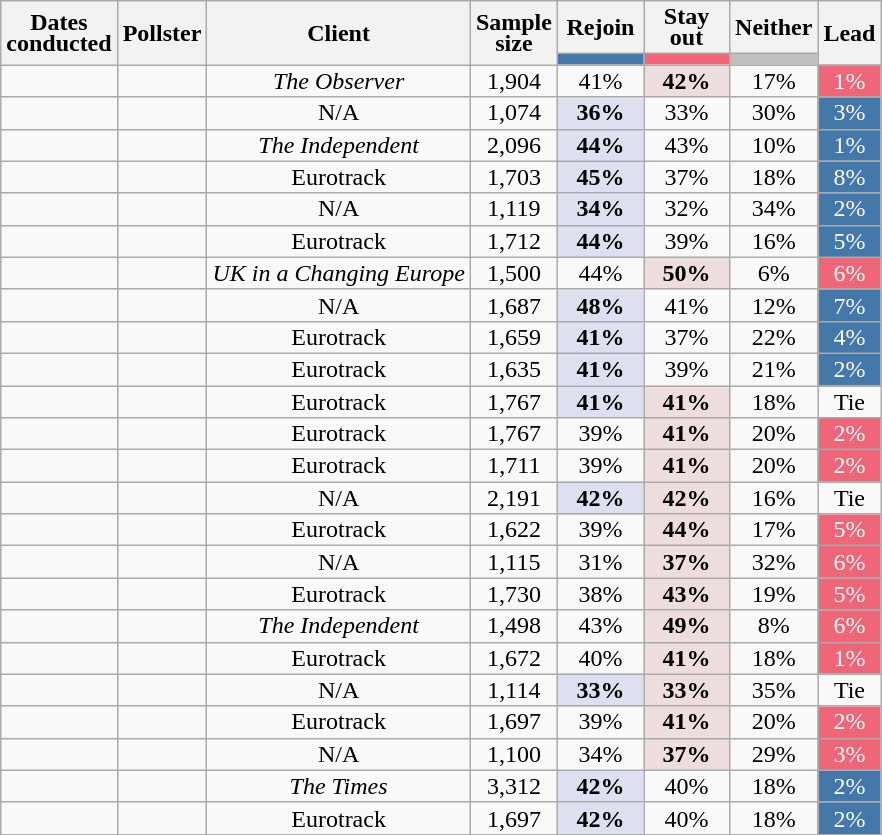<table class="wikitable sortable mw-datatable" style="text-align:center;line-height:14px;">
<tr>
<th rowspan="2">Dates<br>conducted</th>
<th rowspan="2">Pollster</th>
<th rowspan="2">Client</th>
<th rowspan="2" data-sort-type="number">Sample<br>size</th>
<th class="unsortable" style="width:50px;">Rejoin</th>
<th class="unsortable" style="width:50px;">Stay out</th>
<th class="unsortable" style="width:50px;">Neither</th>
<th rowspan="2">Lead</th>
</tr>
<tr>
<th data-sort-type="number" style="background:#4477AA;"></th>
<th data-sort-type="number" style="background:#EE6677;"></th>
<th data-sort-type="number" style="background:silver;"></th>
</tr>
<tr>
<td></td>
<td></td>
<td><em>The Observer</em></td>
<td>1,904</td>
<td>41%</td>
<td style="background:#EEDDDD"><strong>42%</strong></td>
<td>17%</td>
<td style="background:#EE6677;color:#FFFFFF;">1%</td>
</tr>
<tr>
<td></td>
<td></td>
<td>N/A</td>
<td>1,074</td>
<td style="background:#DDE0EE"><strong>36%</strong></td>
<td>33%</td>
<td>30%</td>
<td style="background:#4477AA;color:#FFFFFF;">3%</td>
</tr>
<tr>
<td></td>
<td></td>
<td><em>The Independent</em></td>
<td>2,096</td>
<td style="background:#DDE0EE"><strong>44%</strong></td>
<td>43%</td>
<td>10%</td>
<td style="background:#4477AA;color:#FFFFFF;">1%</td>
</tr>
<tr>
<td></td>
<td></td>
<td>Eurotrack</td>
<td>1,703</td>
<td style="background:#DDE0EE"><strong>45%</strong></td>
<td>37%</td>
<td>18%</td>
<td style="background:#4477AA;color:#FFFFFF;">8%</td>
</tr>
<tr>
<td></td>
<td></td>
<td>N/A</td>
<td>1,119</td>
<td style="background:#DDE0EE"><strong>34%</strong></td>
<td>32%</td>
<td>34%</td>
<td style="background:#4477AA;color:#FFFFFF;">2%</td>
</tr>
<tr>
<td></td>
<td></td>
<td>Eurotrack</td>
<td>1,712</td>
<td style="background:#DDE0EE"><strong>44%</strong></td>
<td>39%</td>
<td>16%</td>
<td style="background:#4477AA;color:#FFFFFF;">5%</td>
</tr>
<tr>
<td></td>
<td></td>
<td><em>UK in a Changing Europe</em></td>
<td>1,500</td>
<td>44%</td>
<td style="background:#EEDDDD"><strong>50%</strong></td>
<td>6%</td>
<td style="background:#EE6677;color:#FFFFFF;">6%</td>
</tr>
<tr>
<td></td>
<td></td>
<td>N/A</td>
<td>1,687</td>
<td style="background:#DDE0EE"><strong>48%</strong></td>
<td>41%</td>
<td>12%</td>
<td style="background:#4477AA;color:#FFFFFF;">7%</td>
</tr>
<tr>
<td></td>
<td></td>
<td>Eurotrack</td>
<td>1,659</td>
<td style="background:#DDE0EE"><strong>41%</strong></td>
<td>37%</td>
<td>22%</td>
<td style="background:#4477AA;color:#FFFFFF;">4%</td>
</tr>
<tr>
<td></td>
<td></td>
<td>Eurotrack</td>
<td>1,635</td>
<td style="background:#DDE0EE"><strong>41%</strong></td>
<td>39%</td>
<td>21%</td>
<td style="background:#4477AA;color:#FFFFFF;">2%</td>
</tr>
<tr>
<td></td>
<td></td>
<td>Eurotrack</td>
<td>1,767</td>
<td style="background:#DDE0EE"><strong>41%</strong></td>
<td style="background:#EEDDDD"><strong>41%</strong></td>
<td>18%</td>
<td>Tie</td>
</tr>
<tr>
<td></td>
<td></td>
<td>Eurotrack</td>
<td>1,767</td>
<td>39%</td>
<td style="background:#EEDDDD"><strong>41%</strong></td>
<td>20%</td>
<td style="background:#EE6677;color:#FFFFFF;">2%</td>
</tr>
<tr>
<td></td>
<td></td>
<td>Eurotrack</td>
<td>1,711</td>
<td>39%</td>
<td style="background:#EEDDDD"><strong>41%</strong></td>
<td>20%</td>
<td style="background:#EE6677;color:#FFFFFF;">2%</td>
</tr>
<tr>
<td></td>
<td></td>
<td>N/A</td>
<td>2,191</td>
<td style="background:#DDE0EE"><strong>42%</strong></td>
<td style="background:#EEDDDD"><strong>42%</strong></td>
<td>16%</td>
<td>Tie</td>
</tr>
<tr>
<td></td>
<td></td>
<td>Eurotrack</td>
<td>1,622</td>
<td>39%</td>
<td style="background:#EEDDDD"><strong>44%</strong></td>
<td>17%</td>
<td style="background:#EE6677;color:#FFFFFF;">5%</td>
</tr>
<tr>
<td></td>
<td></td>
<td>N/A</td>
<td>1,115</td>
<td>31%</td>
<td style="background:#EEDDDD"><strong>37%</strong></td>
<td>32%</td>
<td style="background:#EE6677;color:#FFFFFF;">6%</td>
</tr>
<tr>
<td></td>
<td></td>
<td>Eurotrack</td>
<td>1,730</td>
<td>38%</td>
<td style="background:#EEDDDD"><strong>43%</strong></td>
<td>19%</td>
<td style="background:#EE6677;color:#FFFFFF;">5%</td>
</tr>
<tr>
<td></td>
<td></td>
<td><em>The Independent</em></td>
<td>1,498</td>
<td>43%</td>
<td style="background:#EEDDDD"><strong>49%</strong></td>
<td>8%</td>
<td style="background:#EE6677;color:#FFFFFF;">6%</td>
</tr>
<tr>
<td></td>
<td></td>
<td>Eurotrack</td>
<td>1,672</td>
<td>40%</td>
<td style="background:#EEDDDD"><strong>41%</strong></td>
<td>18%</td>
<td style="background:#EE6677;color:#FFFFFF;">1%</td>
</tr>
<tr>
<td></td>
<td></td>
<td>N/A</td>
<td>1,114</td>
<td style="background:#DDE0EE"><strong>33%</strong></td>
<td style="background:#EEDDDD"><strong>33%</strong></td>
<td>35%</td>
<td>Tie</td>
</tr>
<tr>
<td></td>
<td></td>
<td>Eurotrack</td>
<td>1,697</td>
<td>39%</td>
<td style="background:#EEDDDD"><strong>41%</strong></td>
<td>20%</td>
<td style="background:#EE6677;color:#FFFFFF;">2%</td>
</tr>
<tr>
<td></td>
<td></td>
<td>N/A</td>
<td>1,100</td>
<td>34%</td>
<td style="background:#EEDDDD"><strong>37%</strong></td>
<td>29%</td>
<td style="background:#EE6677;color:#FFFFFF;">3%</td>
</tr>
<tr>
<td></td>
<td></td>
<td><em>The Times</em></td>
<td>3,312</td>
<td style="background:#DDE0EE"><strong>42%</strong></td>
<td>40%</td>
<td>18%</td>
<td style="background:#4477AA;color:#FFFFFF;">2%</td>
</tr>
<tr>
<td></td>
<td></td>
<td>Eurotrack</td>
<td>1,697</td>
<td style="background:#DDE0EE"><strong>42%</strong></td>
<td>40%</td>
<td>18%</td>
<td style="background:#4477AA;color:#FFFFFF;">2%</td>
</tr>
</table>
